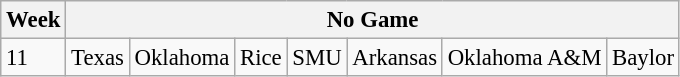<table class="wikitable" style="font-size:95%">
<tr>
<th>Week</th>
<th colspan="10">No Game</th>
</tr>
<tr>
<td>11</td>
<td>Texas</td>
<td>Oklahoma</td>
<td>Rice</td>
<td>SMU</td>
<td>Arkansas</td>
<td>Oklahoma A&M</td>
<td>Baylor</td>
</tr>
</table>
